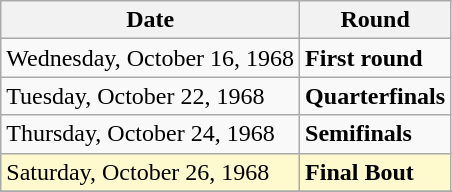<table class="wikitable">
<tr>
<th>Date</th>
<th>Round</th>
</tr>
<tr>
<td>Wednesday, October 16, 1968</td>
<td><strong>First round</strong></td>
</tr>
<tr>
<td>Tuesday, October 22, 1968</td>
<td><strong>Quarterfinals</strong></td>
</tr>
<tr>
<td>Thursday, October 24, 1968</td>
<td><strong>Semifinals</strong></td>
</tr>
<tr>
<td style=background:lemonchiffon>Saturday, October 26, 1968</td>
<td style=background:lemonchiffon><strong>Final Bout</strong></td>
</tr>
<tr>
</tr>
</table>
